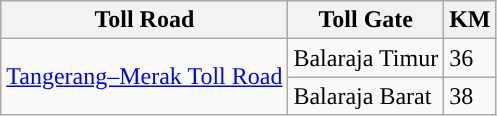<table class="wikitable">
<tr>
<th>Toll Road</th>
<th>Toll Gate</th>
<th>KM</th>
</tr>
<tr>
<td rowspan="2"><a href='#'>Tangerang–Merak Toll Road</a></td>
<td>Balaraja Timur</td>
<td>36</td>
</tr>
<tr>
<td>Balaraja Barat</td>
<td>38</td>
</tr>
</table>
